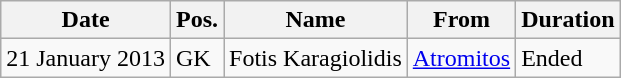<table class="wikitable">
<tr>
<th>Date</th>
<th>Pos.</th>
<th>Name</th>
<th>From</th>
<th>Duration</th>
</tr>
<tr>
<td>21 January 2013</td>
<td>GK</td>
<td> Fotis Karagiolidis</td>
<td><a href='#'>Atromitos</a></td>
<td>Ended</td>
</tr>
</table>
